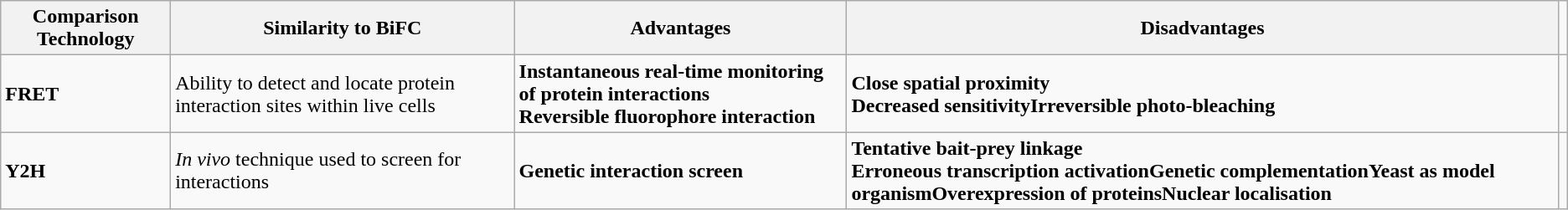<table class="wikitable">
<tr>
<th><strong>Comparison Technology</strong></th>
<th><strong>Similarity to BiFC</strong></th>
<th><strong>Advantages</strong></th>
<th><strong>Disadvantages</strong></th>
</tr>
<tr>
<td><strong>FRET</strong></td>
<td>Ability to detect and locate protein interaction sites within live cells</td>
<td><strong>Instantaneous real-time monitoring of protein interactions</strong><br><strong>Reversible fluorophore interaction </strong></td>
<td><strong>Close spatial proximity</strong><br><strong>Decreased sensitivity</strong><strong>Irreversible photo-bleaching</strong></td>
<td></td>
</tr>
<tr>
<td><strong>Y2H</strong></td>
<td><em>In vivo</em> technique used to screen for interactions</td>
<td><strong>Genetic interaction screen</strong><br></td>
<td><strong>Tentative bait-prey linkage</strong><br><strong>Erroneous transcription activation</strong><strong>Genetic complementation</strong><strong>Yeast as model organism</strong><strong>Overexpression of proteins</strong><strong>Nuclear localisation</strong></td>
<td></td>
</tr>
</table>
